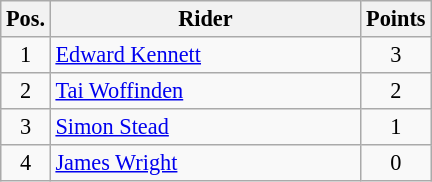<table class=wikitable style="font-size:93%;">
<tr>
<th width=25px>Pos.</th>
<th width=200px>Rider</th>
<th width=40px>Points</th>
</tr>
<tr align=center >
<td>1</td>
<td align=left><a href='#'>Edward Kennett</a></td>
<td>3</td>
</tr>
<tr align=center >
<td>2</td>
<td align=left><a href='#'>Tai Woffinden</a></td>
<td>2</td>
</tr>
<tr align=center>
<td>3</td>
<td align=left><a href='#'>Simon Stead</a></td>
<td>1</td>
</tr>
<tr align=center>
<td>4</td>
<td align=left><a href='#'>James Wright</a></td>
<td>0</td>
</tr>
</table>
